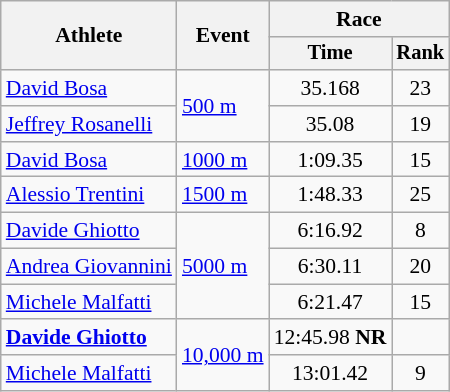<table class=wikitable style=font-size:90%;text-align:center>
<tr>
<th rowspan=2>Athlete</th>
<th rowspan=2>Event</th>
<th colspan="2">Race</th>
</tr>
<tr style="font-size:95%">
<th>Time</th>
<th>Rank</th>
</tr>
<tr>
<td align=left><a href='#'>David Bosa</a></td>
<td align=left rowspan=2><a href='#'>500 m</a></td>
<td>35.168</td>
<td>23</td>
</tr>
<tr>
<td align=left><a href='#'>Jeffrey Rosanelli</a></td>
<td>35.08</td>
<td>19</td>
</tr>
<tr>
<td align=left><a href='#'>David Bosa</a></td>
<td align=left><a href='#'>1000 m</a></td>
<td>1:09.35</td>
<td>15</td>
</tr>
<tr>
<td align=left><a href='#'>Alessio Trentini</a></td>
<td align=left><a href='#'>1500 m</a></td>
<td>1:48.33</td>
<td>25</td>
</tr>
<tr>
<td align=left><a href='#'>Davide Ghiotto</a></td>
<td align=left rowspan=3><a href='#'>5000 m</a></td>
<td>6:16.92</td>
<td>8</td>
</tr>
<tr>
<td align=left><a href='#'>Andrea Giovannini</a></td>
<td>6:30.11</td>
<td>20</td>
</tr>
<tr>
<td align=left><a href='#'>Michele Malfatti</a></td>
<td>6:21.47</td>
<td>15</td>
</tr>
<tr>
<td align=left><strong><a href='#'>Davide Ghiotto</a></strong></td>
<td align=left rowspan=2><a href='#'>10,000 m</a></td>
<td>12:45.98 <strong>NR</strong></td>
<td></td>
</tr>
<tr>
<td align=left><a href='#'>Michele Malfatti</a></td>
<td>13:01.42</td>
<td>9</td>
</tr>
</table>
